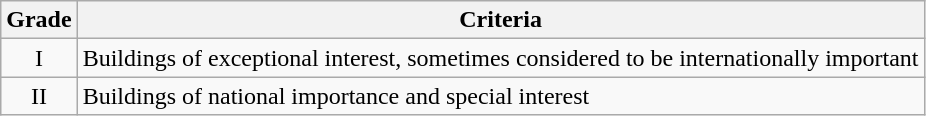<table class="wikitable">
<tr>
<th>Grade</th>
<th>Criteria</th>
</tr>
<tr>
<td align="center" >I</td>
<td>Buildings of exceptional interest, sometimes considered to be internationally important</td>
</tr>
<tr>
<td align="center" >II</td>
<td>Buildings of national importance and special interest</td>
</tr>
</table>
